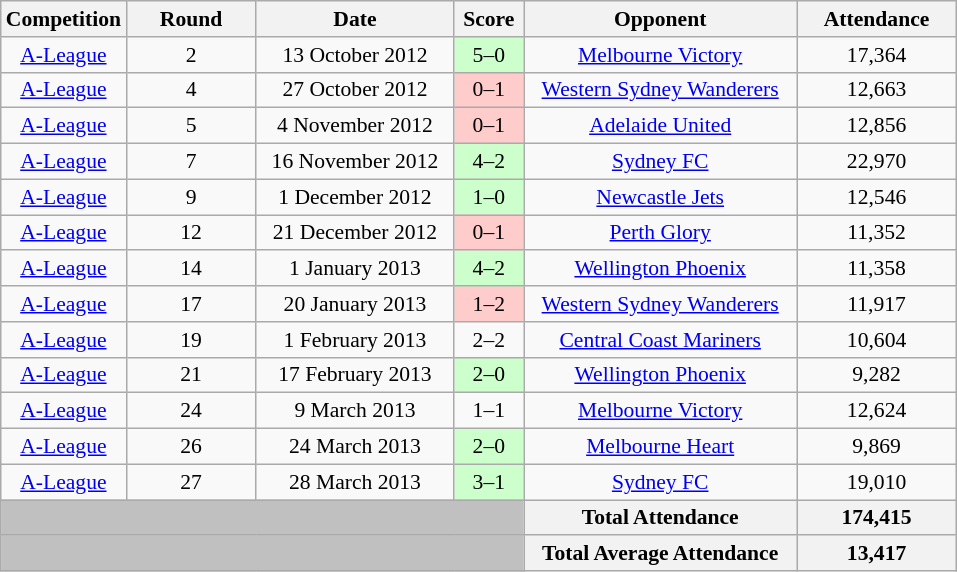<table class="wikitable sortable" style="text-align:center; font-size:90%">
<tr>
<th width=60>Competition</th>
<th width=80>Round</th>
<th width=125>Date</th>
<th width=40>Score</th>
<th width=175>Opponent</th>
<th width=100>Attendance</th>
</tr>
<tr>
<td><a href='#'>A-League</a></td>
<td>2</td>
<td>13 October 2012</td>
<td style="background:#CCFFCC;">5–0</td>
<td><a href='#'>Melbourne Victory</a></td>
<td>17,364</td>
</tr>
<tr>
<td><a href='#'>A-League</a></td>
<td>4</td>
<td>27 October 2012</td>
<td style="background:#FFCCCC;">0–1</td>
<td><a href='#'>Western Sydney Wanderers</a></td>
<td>12,663</td>
</tr>
<tr>
<td><a href='#'>A-League</a></td>
<td>5</td>
<td>4 November 2012</td>
<td style="background:#FFCCCC;">0–1</td>
<td><a href='#'>Adelaide United</a></td>
<td>12,856</td>
</tr>
<tr>
<td><a href='#'>A-League</a></td>
<td>7</td>
<td>16 November 2012</td>
<td style="background:#CCFFCC;">4–2</td>
<td><a href='#'>Sydney FC</a></td>
<td>22,970</td>
</tr>
<tr>
<td><a href='#'>A-League</a></td>
<td>9</td>
<td>1 December 2012</td>
<td style="background:#CCFFCC;">1–0</td>
<td><a href='#'>Newcastle Jets</a></td>
<td>12,546</td>
</tr>
<tr>
<td><a href='#'>A-League</a></td>
<td>12</td>
<td>21 December 2012</td>
<td style="background:#FFCCCC;">0–1</td>
<td><a href='#'>Perth Glory</a></td>
<td>11,352</td>
</tr>
<tr>
<td><a href='#'>A-League</a></td>
<td>14</td>
<td>1 January 2013</td>
<td style="background:#CCFFCC;">4–2</td>
<td><a href='#'>Wellington Phoenix</a></td>
<td>11,358</td>
</tr>
<tr>
<td><a href='#'>A-League</a></td>
<td>17</td>
<td>20 January 2013</td>
<td style="background:#FFCCCC;">1–2</td>
<td><a href='#'>Western Sydney Wanderers</a></td>
<td>11,917</td>
</tr>
<tr>
<td><a href='#'>A-League</a></td>
<td>19</td>
<td>1 February 2013</td>
<td style="background:##FFFFCC;">2–2</td>
<td><a href='#'>Central Coast Mariners</a></td>
<td>10,604</td>
</tr>
<tr>
<td><a href='#'>A-League</a></td>
<td>21</td>
<td>17 February 2013</td>
<td style="background:#CCFFCC;">2–0</td>
<td><a href='#'>Wellington Phoenix</a></td>
<td>9,282</td>
</tr>
<tr>
<td><a href='#'>A-League</a></td>
<td>24</td>
<td>9 March 2013</td>
<td style="background:##FFFFCC;">1–1</td>
<td><a href='#'>Melbourne Victory</a></td>
<td>12,624</td>
</tr>
<tr>
<td><a href='#'>A-League</a></td>
<td>26</td>
<td>24 March 2013</td>
<td style="background:#CCFFCC;">2–0</td>
<td><a href='#'>Melbourne Heart</a></td>
<td>9,869</td>
</tr>
<tr>
<td><a href='#'>A-League</a></td>
<td>27</td>
<td>28 March 2013</td>
<td style="background:#CCFFCC;">3–1</td>
<td><a href='#'>Sydney FC</a></td>
<td>19,010</td>
</tr>
<tr>
<th colspan="4" style="background:silver;"></th>
<th><strong>Total Attendance</strong></th>
<th><strong>174,415</strong></th>
</tr>
<tr>
<th colspan="4" style="background:silver;"></th>
<th><strong>Total Average Attendance</strong></th>
<th><strong>13,417</strong></th>
</tr>
</table>
